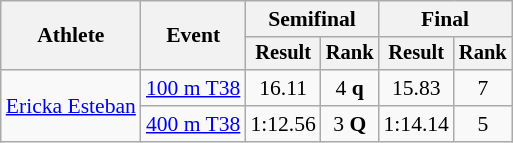<table class="wikitable" style="font-size:90%">
<tr>
<th rowspan="2">Athlete</th>
<th rowspan="2">Event</th>
<th colspan="2">Semifinal</th>
<th colspan="2">Final</th>
</tr>
<tr style="font-size:95%">
<th>Result</th>
<th>Rank</th>
<th>Result</th>
<th>Rank</th>
</tr>
<tr align=center>
<td align=left rowspan=2><a href='#'>Ericka Esteban</a></td>
<td align=left><a href='#'>100 m T38</a></td>
<td>16.11</td>
<td>4 <strong>q</strong></td>
<td>15.83</td>
<td>7</td>
</tr>
<tr align=center>
<td align=left><a href='#'>400 m T38</a></td>
<td>1:12.56</td>
<td>3 <strong>Q</strong></td>
<td>1:14.14</td>
<td>5</td>
</tr>
</table>
